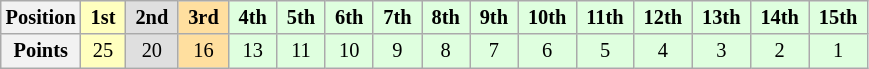<table class="wikitable" style="font-size:85%; text-align:center">
<tr>
<th>Position</th>
<td style="background:#ffffbf;"> <strong>1st</strong> </td>
<td style="background:#dfdfdf;"> <strong>2nd</strong> </td>
<td style="background:#ffdf9f;"> <strong>3rd</strong> </td>
<td style="background:#dfffdf;"> <strong>4th</strong> </td>
<td style="background:#dfffdf;"> <strong>5th</strong> </td>
<td style="background:#dfffdf;"> <strong>6th</strong> </td>
<td style="background:#dfffdf;"> <strong>7th</strong> </td>
<td style="background:#dfffdf;"> <strong>8th</strong> </td>
<td style="background:#dfffdf;"> <strong>9th</strong> </td>
<td style="background:#dfffdf;"> <strong>10th</strong> </td>
<td style="background:#dfffdf;"> <strong>11th</strong> </td>
<td style="background:#dfffdf;"> <strong>12th</strong> </td>
<td style="background:#dfffdf;"> <strong>13th</strong> </td>
<td style="background:#dfffdf;"> <strong>14th</strong> </td>
<td style="background:#dfffdf;"> <strong>15th</strong> </td>
</tr>
<tr>
<th>Points</th>
<td style="background:#ffffbf;">25</td>
<td style="background:#dfdfdf;">20</td>
<td style="background:#ffdf9f;">16</td>
<td style="background:#dfffdf;">13</td>
<td style="background:#dfffdf;">11</td>
<td style="background:#dfffdf;">10</td>
<td style="background:#dfffdf;">9</td>
<td style="background:#dfffdf;">8</td>
<td style="background:#dfffdf;">7</td>
<td style="background:#dfffdf;">6</td>
<td style="background:#dfffdf;">5</td>
<td style="background:#dfffdf;">4</td>
<td style="background:#dfffdf;">3</td>
<td style="background:#dfffdf;">2</td>
<td style="background:#dfffdf;">1</td>
</tr>
</table>
